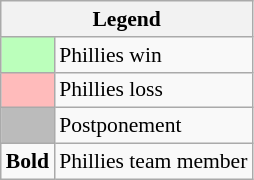<table class="wikitable" style="font-size:90%">
<tr>
<th colspan="2">Legend</th>
</tr>
<tr>
<td style="background:#bfb;"> </td>
<td>Phillies win</td>
</tr>
<tr>
<td style="background:#fbb;"> </td>
<td>Phillies loss</td>
</tr>
<tr>
<td style="background:#bbb;"> </td>
<td>Postponement</td>
</tr>
<tr>
<td><strong>Bold</strong></td>
<td>Phillies team member</td>
</tr>
</table>
